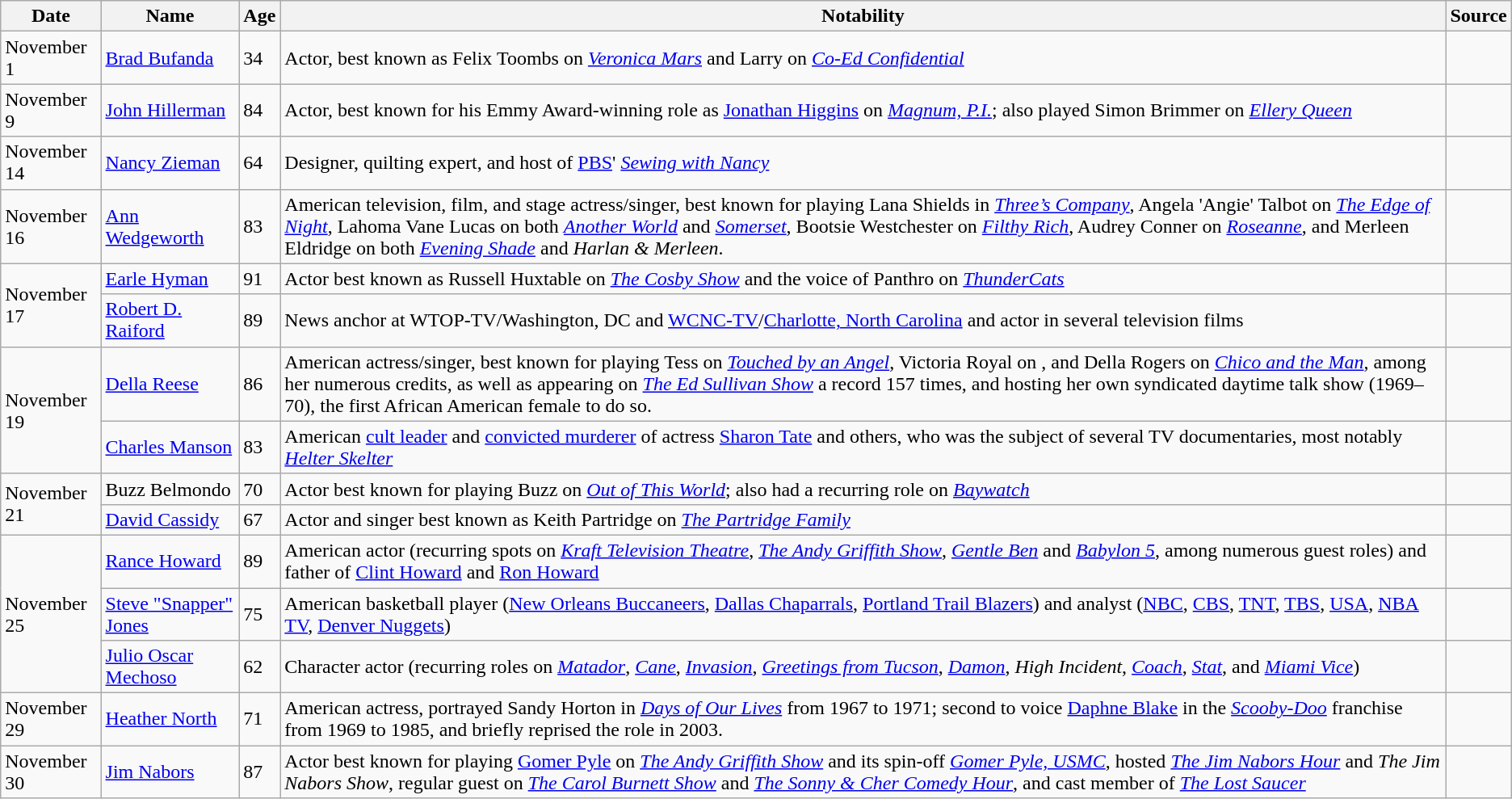<table class="wikitable sortable">
<tr ">
<th>Date</th>
<th>Name</th>
<th>Age</th>
<th class="unsortable">Notability</th>
<th class="unsortable">Source</th>
</tr>
<tr>
<td>November 1</td>
<td><a href='#'>Brad Bufanda</a></td>
<td>34</td>
<td>Actor, best known as Felix Toombs on <em><a href='#'>Veronica Mars</a></em> and Larry on <em><a href='#'>Co-Ed Confidential</a></em></td>
<td></td>
</tr>
<tr>
<td>November 9</td>
<td><a href='#'>John Hillerman</a></td>
<td>84</td>
<td>Actor, best known for his Emmy Award-winning role as <a href='#'>Jonathan Higgins</a> on <em><a href='#'>Magnum, P.I.</a></em>; also played Simon Brimmer on <em><a href='#'>Ellery Queen</a></em></td>
<td></td>
</tr>
<tr>
<td>November 14</td>
<td><a href='#'>Nancy Zieman</a></td>
<td>64</td>
<td>Designer, quilting expert, and host of <a href='#'>PBS</a>' <em><a href='#'>Sewing with Nancy</a></em></td>
<td></td>
</tr>
<tr>
<td>November 16</td>
<td><a href='#'>Ann Wedgeworth</a></td>
<td>83</td>
<td>American television, film, and stage actress/singer, best known for playing Lana Shields in <em><a href='#'>Three’s Company</a></em>,  Angela 'Angie' Talbot on <em><a href='#'>The Edge of Night</a></em>, Lahoma Vane Lucas on both <em><a href='#'>Another World</a></em> and <em><a href='#'>Somerset</a></em>, Bootsie Westchester on <em><a href='#'>Filthy Rich</a></em>, Audrey Conner on <em><a href='#'>Roseanne</a></em>, and Merleen Eldridge on both <em><a href='#'>Evening Shade</a></em> and <em>Harlan & Merleen</em>.</td>
<td></td>
</tr>
<tr>
<td rowspan=2>November 17</td>
<td><a href='#'>Earle Hyman</a></td>
<td>91</td>
<td>Actor best known as Russell Huxtable on <em><a href='#'>The Cosby Show</a></em> and the voice of Panthro on <em><a href='#'>ThunderCats</a></em></td>
<td></td>
</tr>
<tr>
<td><a href='#'>Robert D. Raiford</a></td>
<td>89</td>
<td>News anchor at WTOP-TV/Washington, DC and <a href='#'>WCNC-TV</a>/<a href='#'>Charlotte, North Carolina</a> and actor in several television films</td>
<td></td>
</tr>
<tr>
<td rowspan=2>November 19</td>
<td><a href='#'>Della Reese</a></td>
<td>86</td>
<td>American actress/singer, best known for playing Tess on <em><a href='#'>Touched by an Angel</a></em>, Victoria Royal on <em></em>, and Della Rogers on <em><a href='#'>Chico and the Man</a></em>, among her numerous credits, as well as appearing on <em><a href='#'>The Ed Sullivan Show</a></em> a record 157 times, and hosting her own syndicated daytime talk show (1969–70), the first African American female to do so.</td>
<td></td>
</tr>
<tr>
<td><a href='#'>Charles Manson</a></td>
<td>83</td>
<td>American <a href='#'>cult leader</a> and <a href='#'>convicted murderer</a> of actress <a href='#'>Sharon Tate</a> and others, who was the subject of several TV documentaries, most notably <em><a href='#'>Helter Skelter</a></em></td>
<td></td>
</tr>
<tr>
<td rowspan=2>November 21</td>
<td>Buzz Belmondo</td>
<td>70</td>
<td>Actor best known for playing Buzz on <em><a href='#'>Out of This World</a></em>; also had a recurring role on <em><a href='#'>Baywatch</a></em></td>
<td></td>
</tr>
<tr>
<td><a href='#'>David Cassidy</a></td>
<td>67</td>
<td>Actor and singer best known as Keith Partridge on <em><a href='#'>The Partridge Family</a></em></td>
<td></td>
</tr>
<tr>
<td rowspan=3>November 25</td>
<td><a href='#'>Rance Howard</a></td>
<td>89</td>
<td>American actor (recurring spots on <em><a href='#'>Kraft Television Theatre</a></em>, <em><a href='#'>The Andy Griffith Show</a></em>, <em><a href='#'>Gentle Ben</a></em> and <em><a href='#'>Babylon 5</a></em>, among numerous guest roles) and father of <a href='#'>Clint Howard</a> and <a href='#'>Ron Howard</a></td>
<td></td>
</tr>
<tr>
<td><a href='#'>Steve "Snapper" Jones</a></td>
<td>75</td>
<td>American basketball player (<a href='#'>New Orleans Buccaneers</a>, <a href='#'>Dallas Chaparrals</a>, <a href='#'>Portland Trail Blazers</a>) and analyst (<a href='#'>NBC</a>, <a href='#'>CBS</a>, <a href='#'>TNT</a>, <a href='#'>TBS</a>, <a href='#'>USA</a>, <a href='#'>NBA TV</a>, <a href='#'>Denver Nuggets</a>)</td>
<td></td>
</tr>
<tr>
<td><a href='#'>Julio Oscar Mechoso</a></td>
<td>62</td>
<td>Character actor (recurring roles on <em><a href='#'>Matador</a></em>, <em><a href='#'>Cane</a></em>, <em><a href='#'>Invasion</a></em>, <em><a href='#'>Greetings from Tucson</a></em>, <em><a href='#'>Damon</a></em>, <em>High Incident</em>, <em><a href='#'>Coach</a></em>, <em><a href='#'>Stat</a></em>, and <em><a href='#'>Miami Vice</a></em>)</td>
<td></td>
</tr>
<tr>
<td>November 29</td>
<td><a href='#'>Heather North</a></td>
<td>71</td>
<td>American actress, portrayed Sandy Horton in <em><a href='#'>Days of Our Lives</a></em> from 1967 to 1971; second to voice <a href='#'>Daphne Blake</a> in the <em><a href='#'>Scooby-Doo</a></em> franchise from 1969 to 1985, and briefly reprised the role in 2003.</td>
<td></td>
</tr>
<tr>
<td>November 30</td>
<td><a href='#'>Jim Nabors</a></td>
<td>87</td>
<td>Actor best known for playing <a href='#'>Gomer Pyle</a> on <em><a href='#'>The Andy Griffith Show</a></em> and its spin-off <em><a href='#'>Gomer Pyle, USMC</a></em>, hosted <em><a href='#'>The Jim Nabors Hour</a></em> and <em>The Jim Nabors Show</em>, regular guest on <em><a href='#'>The Carol Burnett Show</a></em> and <em><a href='#'>The Sonny & Cher Comedy Hour</a></em>, and cast member of <em><a href='#'>The Lost Saucer</a></em></td>
<td></td>
</tr>
</table>
